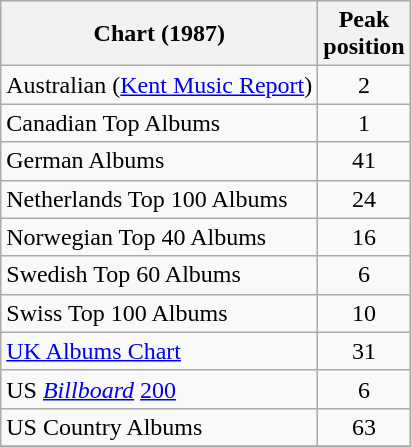<table class="wikitable sortable" border="1">
<tr>
<th scope="col">Chart (1987)</th>
<th scope="col">Peak<br>position</th>
</tr>
<tr>
<td>Australian (<a href='#'>Kent Music Report</a>)</td>
<td align="center">2</td>
</tr>
<tr>
<td>Canadian Top Albums</td>
<td style="text-align:center;">1</td>
</tr>
<tr>
<td>German Albums</td>
<td style="text-align:center;">41</td>
</tr>
<tr>
<td>Netherlands Top 100 Albums</td>
<td style="text-align:center;">24</td>
</tr>
<tr>
<td>Norwegian Top 40 Albums</td>
<td style="text-align:center;">16</td>
</tr>
<tr>
<td>Swedish Top 60 Albums</td>
<td style="text-align:center;">6</td>
</tr>
<tr>
<td>Swiss Top 100 Albums</td>
<td style="text-align:center;">10</td>
</tr>
<tr>
<td><a href='#'>UK Albums Chart</a></td>
<td style="text-align:center;">31</td>
</tr>
<tr>
<td>US <em><a href='#'>Billboard</a></em> <a href='#'>200</a></td>
<td style="text-align:center;">6</td>
</tr>
<tr>
<td>US Country Albums</td>
<td style="text-align:center;">63</td>
</tr>
<tr>
</tr>
</table>
